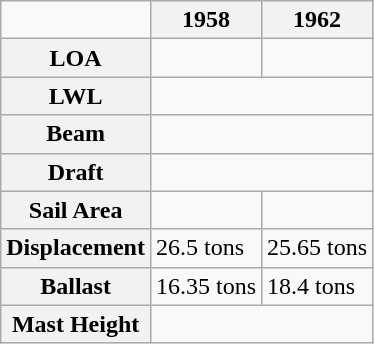<table class="wikitable">
<tr>
<td></td>
<th>1958</th>
<th scope="col">1962</th>
</tr>
<tr>
<th scope="row">LOA</th>
<td></td>
<td></td>
</tr>
<tr>
<th scope="row">LWL</th>
<td colspan="2" style="text-align:center;"></td>
</tr>
<tr>
<th scope="row">Beam</th>
<td colspan="2" style="text-align:center;"></td>
</tr>
<tr>
<th scope="row">Draft</th>
<td colspan="2" style="text-align:center;"></td>
</tr>
<tr>
<th scope="row">Sail Area</th>
<td></td>
<td></td>
</tr>
<tr>
<th scope="row">Displacement</th>
<td>26.5 tons</td>
<td>25.65 tons</td>
</tr>
<tr>
<th scope="row">Ballast</th>
<td>16.35 tons</td>
<td>18.4 tons</td>
</tr>
<tr>
<th scope="row">Mast Height</th>
<td colspan="2" style="text-align:center;"></td>
</tr>
</table>
